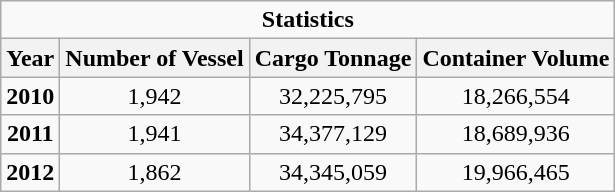<table class="wikitable" style="text-align:center; ">
<tr>
<td colspan="4"><strong>Statistics</strong></td>
</tr>
<tr>
<th>Year</th>
<th>Number of Vessel</th>
<th>Cargo Tonnage</th>
<th>Container Volume</th>
</tr>
<tr>
<td><strong>2010</strong></td>
<td>1,942</td>
<td>32,225,795</td>
<td>18,266,554</td>
</tr>
<tr>
<td><strong>2011</strong></td>
<td>1,941</td>
<td>34,377,129</td>
<td>18,689,936</td>
</tr>
<tr>
<td><strong>2012</strong></td>
<td>1,862</td>
<td>34,345,059</td>
<td>19,966,465</td>
</tr>
</table>
